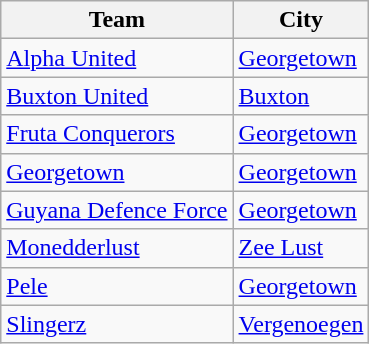<table class="wikitable">
<tr>
<th>Team</th>
<th>City</th>
</tr>
<tr>
<td><a href='#'>Alpha United</a></td>
<td><a href='#'>Georgetown</a></td>
</tr>
<tr>
<td><a href='#'>Buxton United</a></td>
<td><a href='#'>Buxton</a></td>
</tr>
<tr>
<td><a href='#'>Fruta Conquerors</a></td>
<td><a href='#'>Georgetown</a></td>
</tr>
<tr>
<td><a href='#'>Georgetown</a></td>
<td><a href='#'>Georgetown</a></td>
</tr>
<tr>
<td><a href='#'>Guyana Defence Force</a></td>
<td><a href='#'>Georgetown</a></td>
</tr>
<tr>
<td><a href='#'>Monedderlust</a></td>
<td><a href='#'>Zee Lust</a></td>
</tr>
<tr>
<td><a href='#'>Pele</a></td>
<td><a href='#'>Georgetown</a></td>
</tr>
<tr>
<td><a href='#'>Slingerz</a></td>
<td><a href='#'>Vergenoegen</a></td>
</tr>
</table>
